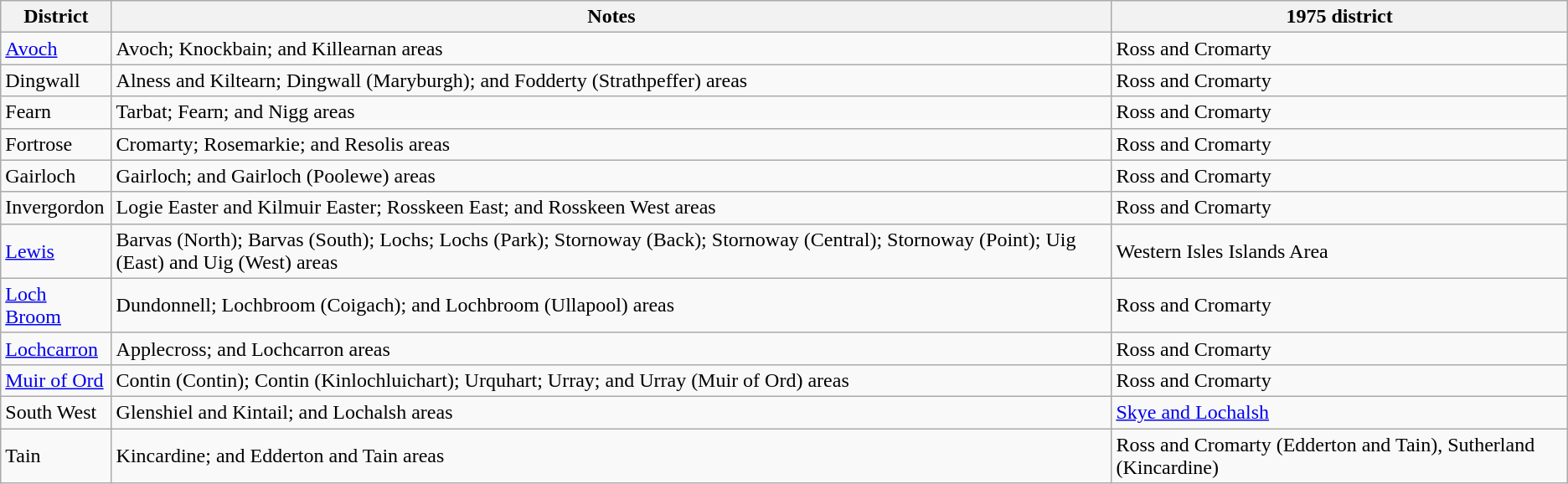<table class="wikitable">
<tr>
<th>District</th>
<th>Notes</th>
<th>1975 district</th>
</tr>
<tr>
<td><a href='#'>Avoch</a></td>
<td>Avoch; Knockbain; and Killearnan areas</td>
<td>Ross and Cromarty</td>
</tr>
<tr>
<td>Dingwall</td>
<td>Alness and Kiltearn; Dingwall (Maryburgh); and Fodderty (Strathpeffer) areas</td>
<td>Ross and Cromarty</td>
</tr>
<tr>
<td>Fearn</td>
<td>Tarbat; Fearn; and Nigg areas</td>
<td>Ross and Cromarty</td>
</tr>
<tr>
<td>Fortrose</td>
<td>Cromarty; Rosemarkie; and Resolis areas</td>
<td>Ross and Cromarty</td>
</tr>
<tr>
<td>Gairloch</td>
<td>Gairloch; and Gairloch (Poolewe) areas</td>
<td>Ross and Cromarty</td>
</tr>
<tr>
<td>Invergordon</td>
<td>Logie Easter and Kilmuir Easter; Rosskeen East; and Rosskeen West areas</td>
<td>Ross and Cromarty</td>
</tr>
<tr>
<td><a href='#'>Lewis</a></td>
<td>Barvas (North); Barvas (South); Lochs; Lochs (Park); Stornoway (Back); Stornoway (Central); Stornoway (Point); Uig (East) and Uig (West) areas</td>
<td>Western Isles Islands Area</td>
</tr>
<tr>
<td><a href='#'>Loch Broom</a></td>
<td>Dundonnell; Lochbroom (Coigach); and Lochbroom (Ullapool) areas</td>
<td>Ross and Cromarty</td>
</tr>
<tr>
<td><a href='#'>Lochcarron</a></td>
<td>Applecross; and Lochcarron areas</td>
<td>Ross and Cromarty</td>
</tr>
<tr>
<td><a href='#'>Muir of Ord</a></td>
<td>Contin (Contin); Contin (Kinlochluichart); Urquhart; Urray; and Urray (Muir of Ord) areas</td>
<td>Ross and Cromarty</td>
</tr>
<tr>
<td>South West</td>
<td>Glenshiel and Kintail; and Lochalsh areas</td>
<td><a href='#'>Skye and Lochalsh</a></td>
</tr>
<tr>
<td>Tain</td>
<td>Kincardine; and Edderton and Tain areas</td>
<td>Ross and Cromarty (Edderton and Tain), Sutherland (Kincardine)</td>
</tr>
</table>
